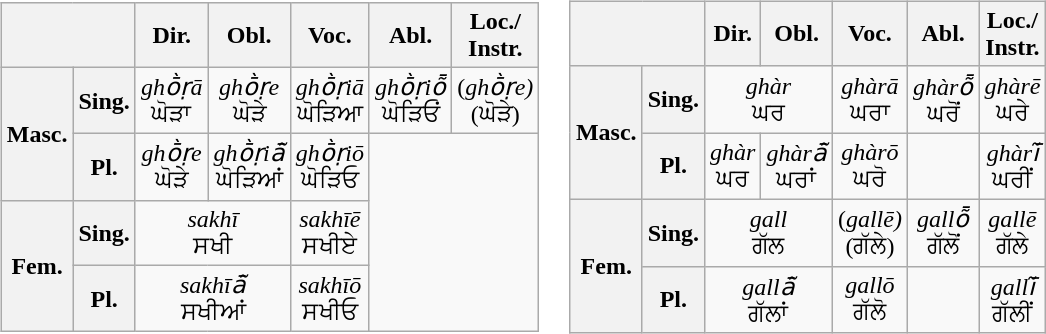<table>
<tr>
<td><br><table class="wikitable" style="text-align:center">
<tr>
<th colspan="2"></th>
<th>Dir.</th>
<th>Obl.</th>
<th>Voc.</th>
<th>Abl.</th>
<th>Loc./<br>Instr.</th>
</tr>
<tr>
<th rowspan="2">Masc.</th>
<th>Sing.</th>
<td><em>ghṑṛā</em><br>ਘੋੜਾ<br></td>
<td><em>ghṑṛe</em><br>ਘੋੜੇ<br></td>
<td><em>ghṑṛiā</em><br>ਘੋੜਿਆ<br></td>
<td><em>ghṑṛiȭ</em><br>ਘੋੜਿਓਂ<br></td>
<td>(<em>ghṑṛe)</em><br>(ਘੋੜੇ)<br></td>
</tr>
<tr>
<th>Pl.</th>
<td><em>ghṑṛe</em><br>ਘੋੜੇ<br></td>
<td><em>ghṑṛiā̃</em><br>ਘੋੜਿਆਂ<br></td>
<td><em>ghṑṛiō</em><br>ਘੋੜਿਓ<br></td>
<td colspan="2" rowspan="3"></td>
</tr>
<tr>
<th rowspan="2">Fem.</th>
<th>Sing.</th>
<td colspan="2"><em>sakhī</em><br>ਸਖੀ<br></td>
<td><em>sakhīē</em><br>ਸਖੀਏ<br></td>
</tr>
<tr>
<th>Pl.</th>
<td colspan="2"><em>sakhīā̃</em><br>ਸਖੀਆਂ<br></td>
<td><em>sakhīō</em><br>ਸਖੀਓ<br></td>
</tr>
</table>
</td>
<td><br><table class="wikitable" style="text-align:center">
<tr>
<th colspan="2"></th>
<th>Dir.</th>
<th>Obl.</th>
<th>Voc.</th>
<th>Abl.</th>
<th>Loc./<br>Instr.</th>
</tr>
<tr>
<th rowspan="2">Masc.</th>
<th>Sing.</th>
<td colspan="2"><em>ghàr</em><br>ਘਰ<br></td>
<td><em>ghàrā</em><br>ਘਰਾ<br></td>
<td><em>ghàrȭ</em><br>ਘਰੋਂ<br></td>
<td><em>ghàrē</em><br>ਘਰੇ<br></td>
</tr>
<tr>
<th>Pl.</th>
<td><em>ghàr</em><br>ਘਰ<br></td>
<td><em>ghàrā̃</em><br>ਘਰਾਂ<br></td>
<td><em>ghàrō</em><br>ਘਰੋ<br></td>
<td></td>
<td><em>ghàrī̃</em><br>ਘਰੀਂ<br></td>
</tr>
<tr>
<th rowspan="2">Fem.</th>
<th>Sing.</th>
<td colspan="2"><em>gall</em><br>ਗੱਲ<br></td>
<td>(<em>gallē)</em><br>(ਗੱਲੇ)<br></td>
<td><em>gallȭ</em><br>ਗੱਲੋਂ<br></td>
<td><em>gallē</em><br>ਗੱਲੇ<br></td>
</tr>
<tr>
<th>Pl.</th>
<td colspan="2"><em>gallā̃</em><br>ਗੱਲਾਂ<br></td>
<td><em>gallō</em><br>ਗੱਲੋ<br></td>
<td></td>
<td><em>gallī̃</em><br>ਗੱਲੀਂ<br></td>
</tr>
</table>
</td>
</tr>
</table>
